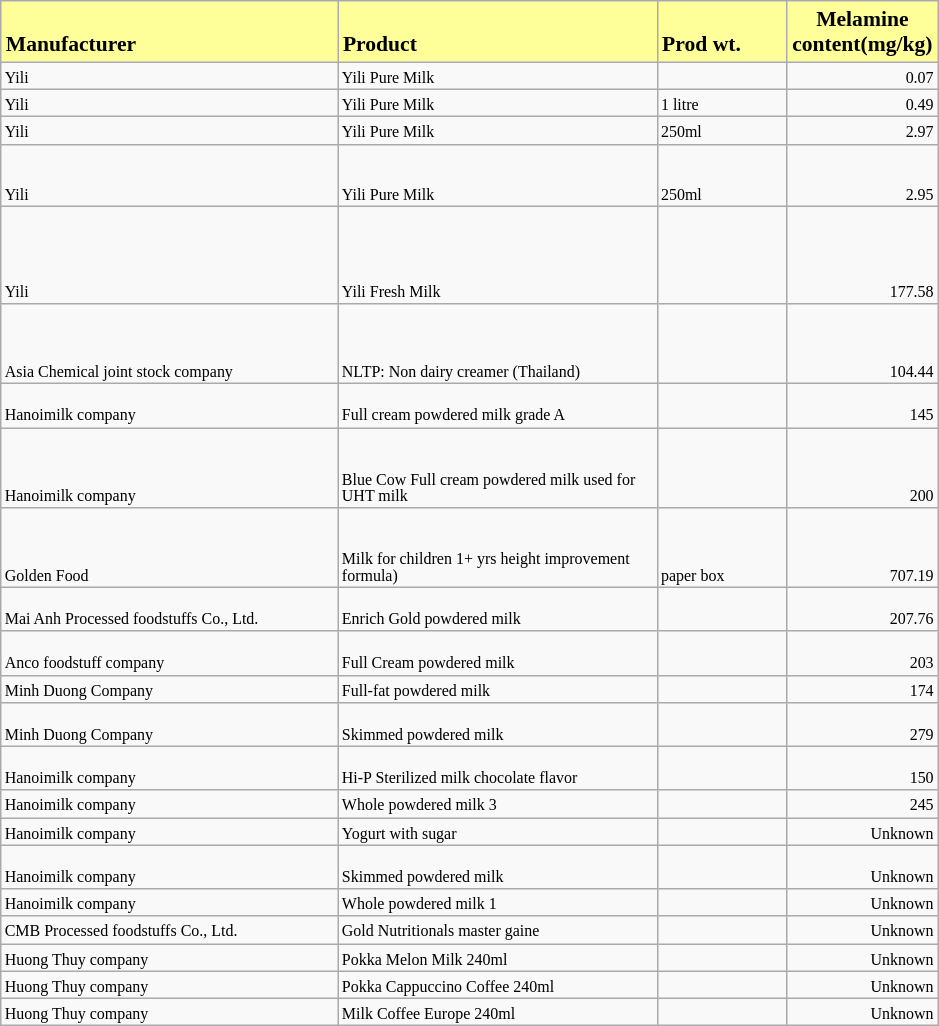<table class="wikitable sortable" style="font-size: 90%">
<tr style="background-color:#FFFF99;font-weight:bold">
<td width="218" height="23" valign="bottom">Manufacturer</td>
<td width="206"  valign="bottom">Product</td>
<td width="80"  valign="bottom">Prod wt.</td>
<td width="66" align="center" valign="bottom">Melamine<br>content(mg/kg)</td>
</tr>
<tr style="font-size:8pt">
<td style="text-decoration:none" height="13"  valign="bottom">Yili</td>
<td valign="bottom">Yili Pure Milk</td>
<td valign="bottom"> </td>
<td align="right" valign="bottom">0.07</td>
</tr>
<tr style="font-size:8pt">
<td height="13"  valign="bottom">Yili</td>
<td valign="bottom">Yili Pure Milk</td>
<td valign="bottom">1 litre</td>
<td align="right" valign="bottom">0.49</td>
</tr>
<tr style="font-size:8pt">
<td height="13"  valign="bottom">Yili</td>
<td valign="bottom">Yili Pure Milk</td>
<td valign="bottom">250ml</td>
<td align="right" valign="bottom">2.97</td>
</tr>
<tr style="font-size:8pt">
<td height="36"  valign="bottom">Yili</td>
<td valign="bottom">Yili Pure Milk</td>
<td valign="bottom">250ml</td>
<td align="right" valign="bottom">2.95</td>
</tr>
<tr style="font-size:8pt">
<td height="60"  valign="bottom">Yili</td>
<td valign="bottom">Yili Fresh Milk</td>
<td valign="bottom"> </td>
<td align="right" valign="bottom">177.58</td>
</tr>
<tr style="font-size:8pt">
<td height="48"  valign="bottom">Asia Chemical joint stock company</td>
<td valign="bottom">NLTP: Non dairy creamer (Thailand)</td>
<td valign="bottom"> </td>
<td align="right" valign="bottom">104.44</td>
</tr>
<tr style="font-size:8pt">
<td height="24"  valign="bottom">Hanoimilk company</td>
<td valign="bottom">Full cream powdered milk grade A</td>
<td valign="bottom"> </td>
<td align="right" valign="bottom">145</td>
</tr>
<tr style="font-size:8pt">
<td height="48"  valign="bottom">Hanoimilk company</td>
<td valign="bottom">Blue Cow Full cream powdered milk used for UHT milk</td>
<td valign="bottom"> </td>
<td align="right" valign="bottom">200</td>
</tr>
<tr style="font-size:8pt">
<td height="48"  valign="bottom">Golden Food</td>
<td valign="bottom">Milk for children 1+ yrs height improvement formula)</td>
<td valign="bottom">paper box</td>
<td align="right" valign="bottom">707.19</td>
</tr>
<tr style="font-size:8pt">
<td height="24"  valign="bottom">Mai Anh Processed foodstuffs Co., Ltd.</td>
<td valign="bottom">Enrich Gold powdered milk</td>
<td valign="bottom"> </td>
<td align="right" valign="bottom">207.76</td>
</tr>
<tr style="font-size:8pt">
<td height="24"  valign="bottom">Anco foodstuff company</td>
<td valign="bottom">Full Cream powdered milk</td>
<td valign="bottom"> </td>
<td align="right" valign="bottom">203</td>
</tr>
<tr style="font-size:8pt">
<td height="13"  valign="bottom">Minh Duong Company</td>
<td valign="bottom">Full-fat powdered milk</td>
<td valign="bottom"> </td>
<td align="right" valign="bottom">174</td>
</tr>
<tr style="font-size:8pt">
<td height="24"  valign="bottom">Minh Duong Company</td>
<td valign="bottom">Skimmed powdered milk</td>
<td valign="bottom"> </td>
<td align="right" valign="bottom">279</td>
</tr>
<tr style="font-size:8pt">
<td height="24"  valign="bottom">Hanoimilk company</td>
<td valign="bottom">Hi-P Sterilized milk chocolate flavor</td>
<td valign="bottom"> </td>
<td align="right" valign="bottom">150</td>
</tr>
<tr style="font-size:8pt">
<td height="13"  valign="bottom">Hanoimilk company</td>
<td valign="bottom">Whole powdered milk 3</td>
<td valign="bottom"> </td>
<td align="right" valign="bottom">245</td>
</tr>
<tr style="font-size:8pt">
<td height="13"  valign="bottom">Hanoimilk company</td>
<td valign="bottom">Yogurt with sugar</td>
<td valign="bottom"> </td>
<td align="right" valign="bottom">Unknown</td>
</tr>
<tr style="font-size:8pt">
<td height="24"  valign="bottom">Hanoimilk company</td>
<td valign="bottom">Skimmed powdered milk</td>
<td valign="bottom"> </td>
<td align="right" valign="bottom">Unknown</td>
</tr>
<tr style="font-size:8pt">
<td height="13"  valign="bottom">Hanoimilk company</td>
<td valign="bottom">Whole powdered milk 1</td>
<td valign="bottom"> </td>
<td align="right" valign="bottom">Unknown</td>
</tr>
<tr style="font-size:8pt">
<td height="13"  valign="bottom">CMB Processed foodstuffs Co., Ltd.</td>
<td valign="bottom">Gold Nutritionals master gaine</td>
<td valign="bottom"> </td>
<td align="right" valign="bottom">Unknown</td>
</tr>
<tr style="font-size:8pt">
<td height="13"  valign="bottom">Huong Thuy company</td>
<td valign="bottom">Pokka Melon Milk 240ml</td>
<td valign="bottom"> </td>
<td align="right" valign="bottom">Unknown</td>
</tr>
<tr style="font-size:8pt">
<td height="13"  valign="bottom">Huong Thuy company</td>
<td valign="bottom">Pokka Cappuccino Coffee 240ml</td>
<td valign="bottom"> </td>
<td align="right" valign="bottom">Unknown</td>
</tr>
<tr style="font-size:8pt">
<td height="13"  valign="bottom">Huong Thuy company</td>
<td valign="bottom">Milk Coffee Europe 240ml</td>
<td valign="bottom"> </td>
<td align="right" valign="bottom">Unknown</td>
</tr>
</table>
